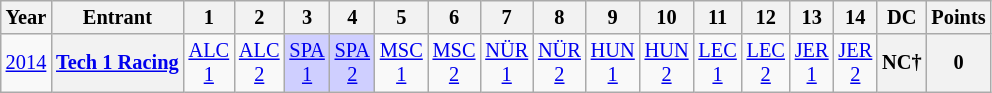<table class="wikitable" style="text-align:center; font-size:85%">
<tr>
<th>Year</th>
<th>Entrant</th>
<th>1</th>
<th>2</th>
<th>3</th>
<th>4</th>
<th>5</th>
<th>6</th>
<th>7</th>
<th>8</th>
<th>9</th>
<th>10</th>
<th>11</th>
<th>12</th>
<th>13</th>
<th>14</th>
<th>DC</th>
<th>Points</th>
</tr>
<tr>
<td><a href='#'>2014</a></td>
<th nowrap><a href='#'>Tech 1 Racing</a></th>
<td style="background:#;"><a href='#'>ALC<br>1</a><br></td>
<td style="background:#;"><a href='#'>ALC<br>2</a><br></td>
<td style="background:#cfcfff;"><a href='#'>SPA<br>1</a><br></td>
<td style="background:#cfcfff;"><a href='#'>SPA<br>2</a><br></td>
<td style="background:#;"><a href='#'>MSC<br>1</a><br></td>
<td style="background:#;"><a href='#'>MSC<br>2</a><br></td>
<td style="background:#;"><a href='#'>NÜR<br>1</a><br></td>
<td style="background:#;"><a href='#'>NÜR<br>2</a><br></td>
<td style="background:#;"><a href='#'>HUN<br>1</a><br></td>
<td style="background:#;"><a href='#'>HUN<br>2</a><br></td>
<td style="background:#;"><a href='#'>LEC<br>1</a><br></td>
<td style="background:#;"><a href='#'>LEC<br>2</a><br></td>
<td style="background:#;"><a href='#'>JER<br>1</a><br></td>
<td style="background:#;"><a href='#'>JER<br>2</a><br></td>
<th>NC†</th>
<th>0</th>
</tr>
</table>
